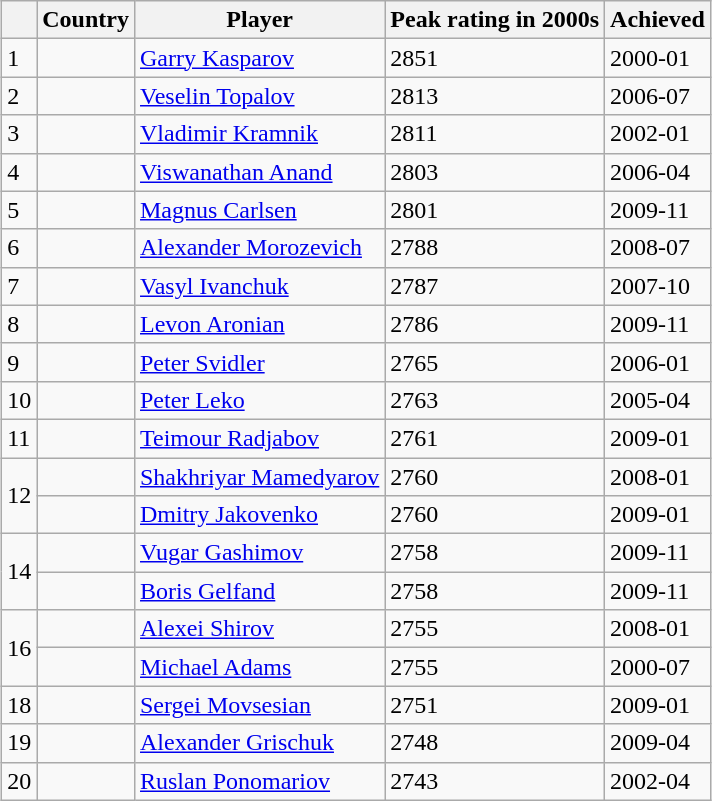<table class="wikitable sortable" style="margin:auto;">
<tr>
<th></th>
<th>Country</th>
<th>Player</th>
<th>Peak rating in 2000s</th>
<th>Achieved</th>
</tr>
<tr>
<td>1</td>
<td></td>
<td><a href='#'>Garry Kasparov</a></td>
<td>2851</td>
<td>2000-01</td>
</tr>
<tr>
<td>2</td>
<td></td>
<td><a href='#'>Veselin Topalov</a></td>
<td>2813</td>
<td>2006-07</td>
</tr>
<tr>
<td>3</td>
<td></td>
<td><a href='#'>Vladimir Kramnik</a></td>
<td>2811</td>
<td>2002-01</td>
</tr>
<tr>
<td>4</td>
<td></td>
<td><a href='#'>Viswanathan Anand</a></td>
<td>2803</td>
<td>2006-04</td>
</tr>
<tr>
<td>5</td>
<td></td>
<td><a href='#'>Magnus Carlsen</a></td>
<td>2801</td>
<td>2009-11</td>
</tr>
<tr>
<td>6</td>
<td></td>
<td><a href='#'>Alexander Morozevich</a></td>
<td>2788</td>
<td>2008-07</td>
</tr>
<tr>
<td>7</td>
<td></td>
<td><a href='#'>Vasyl Ivanchuk</a></td>
<td>2787</td>
<td>2007-10</td>
</tr>
<tr>
<td>8</td>
<td></td>
<td><a href='#'>Levon Aronian</a></td>
<td>2786</td>
<td>2009-11</td>
</tr>
<tr>
<td>9</td>
<td></td>
<td><a href='#'>Peter Svidler</a></td>
<td>2765</td>
<td>2006-01</td>
</tr>
<tr>
<td>10</td>
<td></td>
<td><a href='#'>Peter Leko</a></td>
<td>2763</td>
<td>2005-04</td>
</tr>
<tr>
<td>11</td>
<td></td>
<td><a href='#'>Teimour Radjabov</a></td>
<td>2761</td>
<td>2009-01</td>
</tr>
<tr>
<td rowspan=2>12</td>
<td></td>
<td><a href='#'>Shakhriyar Mamedyarov</a></td>
<td>2760</td>
<td>2008-01</td>
</tr>
<tr>
<td></td>
<td><a href='#'>Dmitry Jakovenko</a></td>
<td>2760</td>
<td>2009-01</td>
</tr>
<tr>
<td rowspan=2>14</td>
<td></td>
<td><a href='#'>Vugar Gashimov</a></td>
<td>2758</td>
<td>2009-11</td>
</tr>
<tr>
<td></td>
<td><a href='#'>Boris Gelfand</a></td>
<td>2758</td>
<td>2009-11</td>
</tr>
<tr>
<td rowspan=2>16</td>
<td></td>
<td><a href='#'>Alexei Shirov</a></td>
<td>2755</td>
<td>2008-01</td>
</tr>
<tr>
<td></td>
<td><a href='#'>Michael Adams</a></td>
<td>2755</td>
<td>2000-07</td>
</tr>
<tr>
<td>18</td>
<td></td>
<td><a href='#'>Sergei Movsesian</a></td>
<td>2751</td>
<td>2009-01</td>
</tr>
<tr>
<td>19</td>
<td></td>
<td><a href='#'>Alexander Grischuk</a></td>
<td>2748</td>
<td>2009-04</td>
</tr>
<tr>
<td>20</td>
<td></td>
<td><a href='#'>Ruslan Ponomariov</a></td>
<td>2743</td>
<td>2002-04</td>
</tr>
</table>
